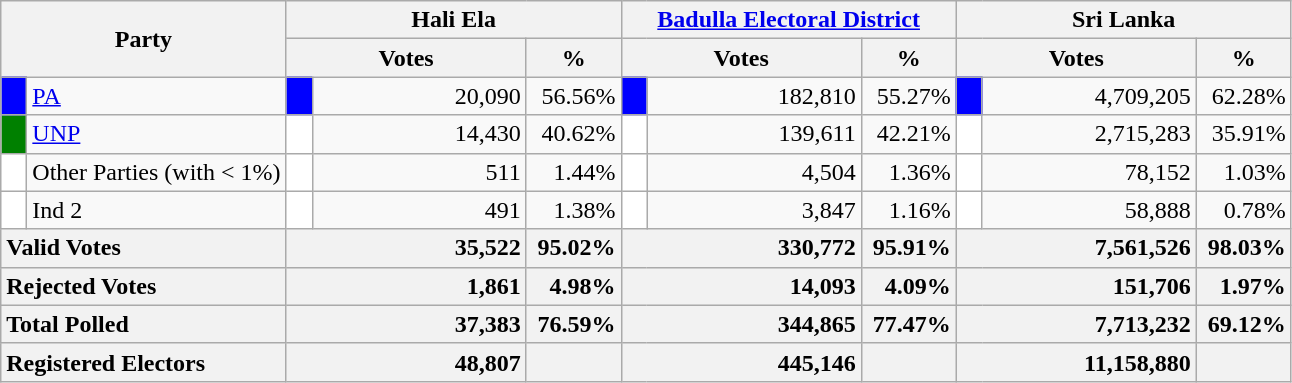<table class="wikitable">
<tr>
<th colspan="2" width="144px"rowspan="2">Party</th>
<th colspan="3" width="216px">Hali Ela</th>
<th colspan="3" width="216px"><a href='#'>Badulla Electoral District</a></th>
<th colspan="3" width="216px">Sri Lanka</th>
</tr>
<tr>
<th colspan="2" width="144px">Votes</th>
<th>%</th>
<th colspan="2" width="144px">Votes</th>
<th>%</th>
<th colspan="2" width="144px">Votes</th>
<th>%</th>
</tr>
<tr>
<td style="background-color:blue;" width="10px"></td>
<td style="text-align:left;"><a href='#'>PA</a></td>
<td style="background-color:blue;" width="10px"></td>
<td style="text-align:right;">20,090</td>
<td style="text-align:right;">56.56%</td>
<td style="background-color:blue;" width="10px"></td>
<td style="text-align:right;">182,810</td>
<td style="text-align:right;">55.27%</td>
<td style="background-color:blue;" width="10px"></td>
<td style="text-align:right;">4,709,205</td>
<td style="text-align:right;">62.28%</td>
</tr>
<tr>
<td style="background-color:green;" width="10px"></td>
<td style="text-align:left;"><a href='#'>UNP</a></td>
<td style="background-color:white;" width="10px"></td>
<td style="text-align:right;">14,430</td>
<td style="text-align:right;">40.62%</td>
<td style="background-color:white;" width="10px"></td>
<td style="text-align:right;">139,611</td>
<td style="text-align:right;">42.21%</td>
<td style="background-color:white;" width="10px"></td>
<td style="text-align:right;">2,715,283</td>
<td style="text-align:right;">35.91%</td>
</tr>
<tr>
<td style="background-color:white;" width="10px"></td>
<td style="text-align:left;">Other Parties (with < 1%)</td>
<td style="background-color:white;" width="10px"></td>
<td style="text-align:right;">511</td>
<td style="text-align:right;">1.44%</td>
<td style="background-color:white;" width="10px"></td>
<td style="text-align:right;">4,504</td>
<td style="text-align:right;">1.36%</td>
<td style="background-color:white;" width="10px"></td>
<td style="text-align:right;">78,152</td>
<td style="text-align:right;">1.03%</td>
</tr>
<tr>
<td style="background-color:white;" width="10px"></td>
<td style="text-align:left;">Ind 2</td>
<td style="background-color:white;" width="10px"></td>
<td style="text-align:right;">491</td>
<td style="text-align:right;">1.38%</td>
<td style="background-color:white;" width="10px"></td>
<td style="text-align:right;">3,847</td>
<td style="text-align:right;">1.16%</td>
<td style="background-color:white;" width="10px"></td>
<td style="text-align:right;">58,888</td>
<td style="text-align:right;">0.78%</td>
</tr>
<tr>
<th colspan="2" width="144px"style="text-align:left;">Valid Votes</th>
<th style="text-align:right;"colspan="2" width="144px">35,522</th>
<th style="text-align:right;">95.02%</th>
<th style="text-align:right;"colspan="2" width="144px">330,772</th>
<th style="text-align:right;">95.91%</th>
<th style="text-align:right;"colspan="2" width="144px">7,561,526</th>
<th style="text-align:right;">98.03%</th>
</tr>
<tr>
<th colspan="2" width="144px"style="text-align:left;">Rejected Votes</th>
<th style="text-align:right;"colspan="2" width="144px">1,861</th>
<th style="text-align:right;">4.98%</th>
<th style="text-align:right;"colspan="2" width="144px">14,093</th>
<th style="text-align:right;">4.09%</th>
<th style="text-align:right;"colspan="2" width="144px">151,706</th>
<th style="text-align:right;">1.97%</th>
</tr>
<tr>
<th colspan="2" width="144px"style="text-align:left;">Total Polled</th>
<th style="text-align:right;"colspan="2" width="144px">37,383</th>
<th style="text-align:right;">76.59%</th>
<th style="text-align:right;"colspan="2" width="144px">344,865</th>
<th style="text-align:right;">77.47%</th>
<th style="text-align:right;"colspan="2" width="144px">7,713,232</th>
<th style="text-align:right;">69.12%</th>
</tr>
<tr>
<th colspan="2" width="144px"style="text-align:left;">Registered Electors</th>
<th style="text-align:right;"colspan="2" width="144px">48,807</th>
<th></th>
<th style="text-align:right;"colspan="2" width="144px">445,146</th>
<th></th>
<th style="text-align:right;"colspan="2" width="144px">11,158,880</th>
<th></th>
</tr>
</table>
